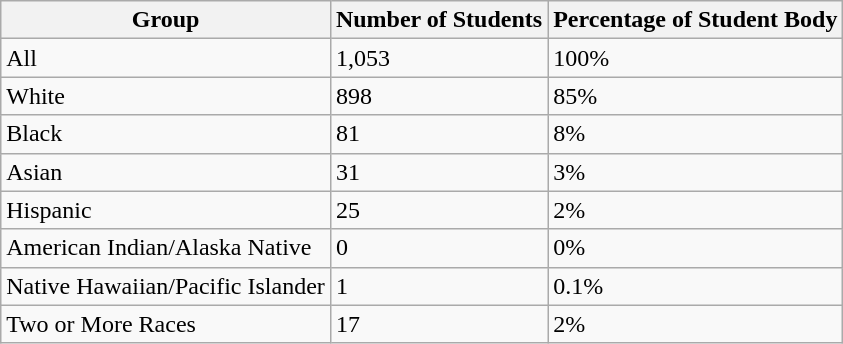<table class="wikitable">
<tr>
<th>Group</th>
<th>Number of Students</th>
<th>Percentage of Student Body</th>
</tr>
<tr>
<td>All</td>
<td>1,053</td>
<td>100%</td>
</tr>
<tr>
<td>White</td>
<td>898</td>
<td>85%</td>
</tr>
<tr>
<td>Black</td>
<td>81</td>
<td>8%</td>
</tr>
<tr>
<td>Asian</td>
<td>31</td>
<td>3%</td>
</tr>
<tr>
<td>Hispanic</td>
<td>25</td>
<td>2%</td>
</tr>
<tr>
<td>American Indian/Alaska Native</td>
<td>0</td>
<td>0%</td>
</tr>
<tr>
<td>Native Hawaiian/Pacific Islander</td>
<td>1</td>
<td>0.1%</td>
</tr>
<tr>
<td>Two or More Races</td>
<td>17</td>
<td>2%</td>
</tr>
</table>
